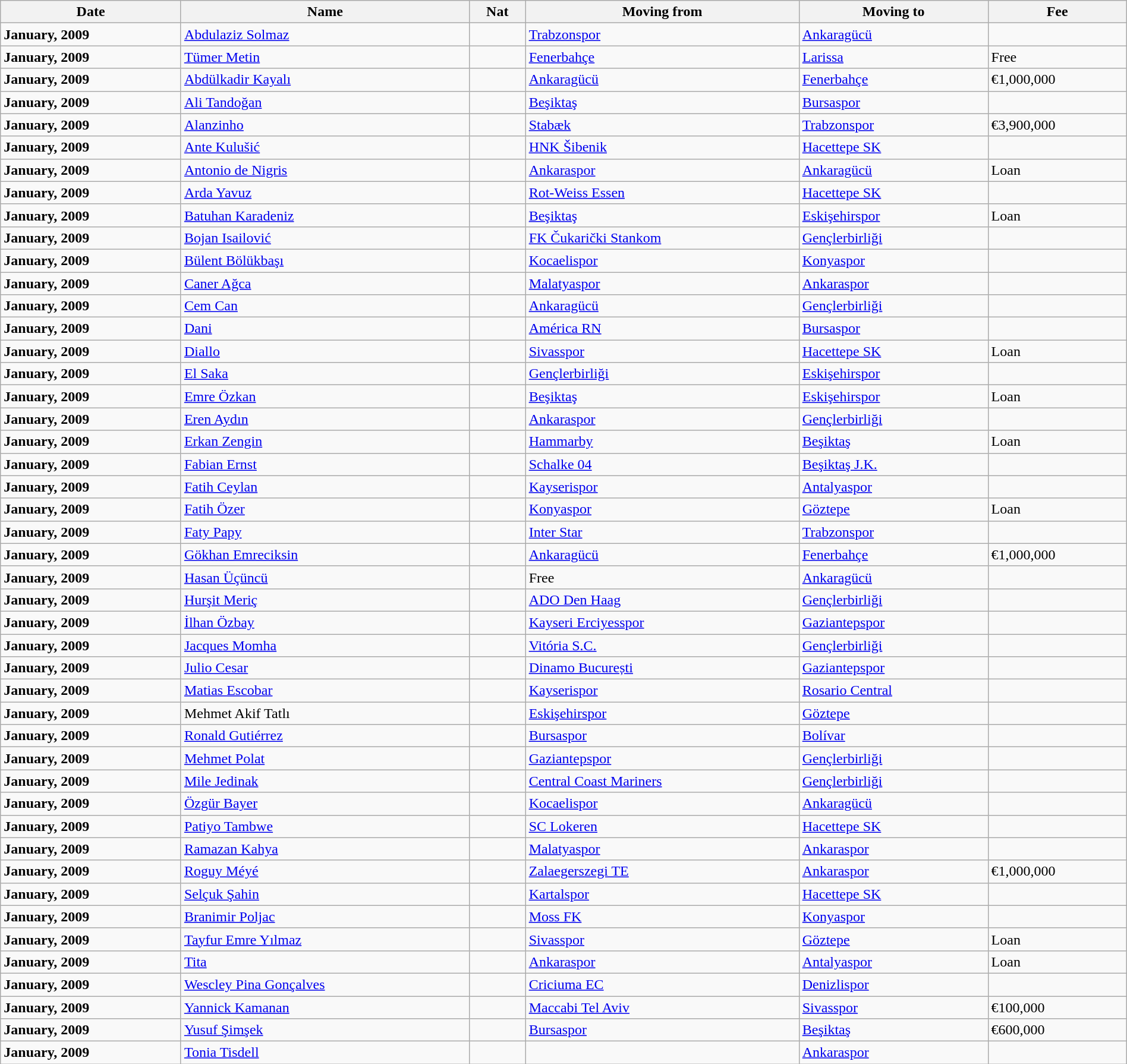<table class="wikitable sortable" width="100%">
<tr>
<th>Date</th>
<th>Name</th>
<th>Nat</th>
<th>Moving from</th>
<th>Moving to</th>
<th>Fee</th>
</tr>
<tr>
<td><strong>January, 2009</strong></td>
<td><a href='#'>Abdulaziz Solmaz</a></td>
<td></td>
<td><a href='#'>Trabzonspor</a></td>
<td><a href='#'>Ankaragücü</a></td>
<td></td>
</tr>
<tr>
<td><strong>January, 2009</strong></td>
<td><a href='#'>Tümer Metin</a></td>
<td></td>
<td><a href='#'>Fenerbahçe</a></td>
<td><a href='#'>Larissa</a></td>
<td>Free</td>
</tr>
<tr>
<td><strong>January, 2009</strong></td>
<td><a href='#'>Abdülkadir Kayalı</a></td>
<td></td>
<td><a href='#'>Ankaragücü</a></td>
<td><a href='#'>Fenerbahçe</a></td>
<td>€1,000,000</td>
</tr>
<tr>
<td><strong>January, 2009</strong></td>
<td><a href='#'>Ali Tandoğan</a></td>
<td></td>
<td><a href='#'>Beşiktaş</a></td>
<td><a href='#'>Bursaspor</a></td>
<td></td>
</tr>
<tr>
<td><strong>January, 2009</strong></td>
<td><a href='#'>Alanzinho</a></td>
<td></td>
<td><a href='#'>Stabæk</a></td>
<td><a href='#'>Trabzonspor</a></td>
<td>€3,900,000</td>
</tr>
<tr>
<td><strong>January, 2009</strong></td>
<td><a href='#'>Ante Kulušić</a></td>
<td></td>
<td><a href='#'>HNK Šibenik</a></td>
<td><a href='#'>Hacettepe SK</a></td>
<td></td>
</tr>
<tr>
<td><strong>January, 2009</strong></td>
<td><a href='#'>Antonio de Nigris</a></td>
<td></td>
<td><a href='#'>Ankaraspor</a></td>
<td><a href='#'>Ankaragücü</a></td>
<td>Loan</td>
</tr>
<tr>
<td><strong>January, 2009</strong></td>
<td><a href='#'>Arda Yavuz</a></td>
<td></td>
<td><a href='#'>Rot-Weiss Essen</a></td>
<td><a href='#'>Hacettepe SK</a></td>
<td></td>
</tr>
<tr>
<td><strong>January, 2009</strong></td>
<td><a href='#'>Batuhan Karadeniz</a></td>
<td></td>
<td><a href='#'>Beşiktaş</a></td>
<td><a href='#'>Eskişehirspor</a></td>
<td>Loan</td>
</tr>
<tr>
<td><strong>January, 2009</strong></td>
<td><a href='#'>Bojan Isailović</a></td>
<td></td>
<td><a href='#'>FK Čukarički Stankom</a></td>
<td><a href='#'>Gençlerbirliği</a></td>
<td></td>
</tr>
<tr>
<td><strong>January, 2009</strong></td>
<td><a href='#'>Bülent Bölükbaşı</a></td>
<td></td>
<td><a href='#'>Kocaelispor</a></td>
<td><a href='#'>Konyaspor</a></td>
<td></td>
</tr>
<tr>
<td><strong>January, 2009</strong></td>
<td><a href='#'>Caner Ağca</a></td>
<td></td>
<td><a href='#'>Malatyaspor</a></td>
<td><a href='#'>Ankaraspor</a></td>
<td></td>
</tr>
<tr>
<td><strong>January, 2009</strong></td>
<td><a href='#'>Cem Can</a></td>
<td></td>
<td><a href='#'>Ankaragücü</a></td>
<td><a href='#'>Gençlerbirliği</a></td>
<td></td>
</tr>
<tr>
<td><strong>January, 2009</strong></td>
<td><a href='#'>Dani</a></td>
<td></td>
<td><a href='#'>América RN</a></td>
<td><a href='#'>Bursaspor</a></td>
<td></td>
</tr>
<tr>
<td><strong>January, 2009</strong></td>
<td><a href='#'>Diallo</a></td>
<td></td>
<td><a href='#'>Sivasspor</a></td>
<td><a href='#'>Hacettepe SK</a></td>
<td>Loan</td>
</tr>
<tr>
<td><strong>January, 2009</strong></td>
<td><a href='#'>El Saka</a></td>
<td></td>
<td><a href='#'>Gençlerbirliği</a></td>
<td><a href='#'>Eskişehirspor</a></td>
<td></td>
</tr>
<tr>
<td><strong>January, 2009</strong></td>
<td><a href='#'>Emre Özkan</a></td>
<td></td>
<td><a href='#'>Beşiktaş</a></td>
<td><a href='#'>Eskişehirspor</a></td>
<td>Loan</td>
</tr>
<tr>
<td><strong>January, 2009</strong></td>
<td><a href='#'>Eren Aydın</a></td>
<td></td>
<td><a href='#'>Ankaraspor</a></td>
<td><a href='#'>Gençlerbirliği</a></td>
<td></td>
</tr>
<tr>
<td><strong>January, 2009</strong></td>
<td><a href='#'>Erkan Zengin</a></td>
<td></td>
<td><a href='#'>Hammarby</a></td>
<td><a href='#'>Beşiktaş</a></td>
<td>Loan</td>
</tr>
<tr>
<td><strong>January, 2009</strong></td>
<td><a href='#'>Fabian Ernst</a></td>
<td></td>
<td><a href='#'>Schalke 04</a></td>
<td><a href='#'>Beşiktaş J.K.</a></td>
<td></td>
</tr>
<tr>
<td><strong>January, 2009</strong></td>
<td><a href='#'>Fatih Ceylan</a></td>
<td></td>
<td><a href='#'>Kayserispor</a></td>
<td><a href='#'>Antalyaspor</a></td>
<td></td>
</tr>
<tr>
<td><strong>January, 2009</strong></td>
<td><a href='#'>Fatih Özer</a></td>
<td></td>
<td><a href='#'>Konyaspor</a></td>
<td><a href='#'>Göztepe</a></td>
<td>Loan</td>
</tr>
<tr>
<td><strong>January, 2009</strong></td>
<td><a href='#'>Faty Papy</a></td>
<td></td>
<td><a href='#'>Inter Star</a></td>
<td><a href='#'>Trabzonspor</a></td>
<td></td>
</tr>
<tr>
<td><strong>January, 2009</strong></td>
<td><a href='#'>Gökhan Emreciksin</a></td>
<td></td>
<td><a href='#'>Ankaragücü</a></td>
<td><a href='#'>Fenerbahçe</a></td>
<td>€1,000,000</td>
</tr>
<tr>
<td><strong>January, 2009</strong></td>
<td><a href='#'>Hasan Üçüncü</a></td>
<td></td>
<td>Free</td>
<td><a href='#'>Ankaragücü</a></td>
<td></td>
</tr>
<tr>
<td><strong>January, 2009</strong></td>
<td><a href='#'>Hurşit Meriç</a></td>
<td> </td>
<td><a href='#'>ADO Den Haag</a></td>
<td><a href='#'>Gençlerbirliği</a></td>
<td></td>
</tr>
<tr>
<td><strong>January, 2009</strong></td>
<td><a href='#'>İlhan Özbay</a></td>
<td></td>
<td><a href='#'>Kayseri Erciyesspor</a></td>
<td><a href='#'>Gaziantepspor</a></td>
<td></td>
</tr>
<tr>
<td><strong>January, 2009</strong></td>
<td><a href='#'>Jacques Momha</a></td>
<td></td>
<td><a href='#'>Vitória S.C.</a></td>
<td><a href='#'>Gençlerbirliği</a></td>
<td></td>
</tr>
<tr>
<td><strong>January, 2009</strong></td>
<td><a href='#'>Julio Cesar</a></td>
<td></td>
<td><a href='#'>Dinamo București</a></td>
<td><a href='#'>Gaziantepspor</a></td>
<td></td>
</tr>
<tr>
<td><strong>January, 2009</strong></td>
<td><a href='#'>Matias Escobar</a></td>
<td></td>
<td><a href='#'>Kayserispor</a></td>
<td><a href='#'>Rosario Central</a></td>
<td></td>
</tr>
<tr>
<td><strong>January, 2009</strong></td>
<td>Mehmet Akif Tatlı</td>
<td></td>
<td><a href='#'>Eskişehirspor</a></td>
<td><a href='#'>Göztepe</a></td>
<td></td>
</tr>
<tr>
<td><strong>January, 2009</strong></td>
<td><a href='#'>Ronald Gutiérrez</a></td>
<td></td>
<td><a href='#'>Bursaspor</a></td>
<td><a href='#'>Bolívar</a></td>
<td></td>
</tr>
<tr>
<td><strong>January, 2009</strong></td>
<td><a href='#'>Mehmet Polat</a></td>
<td></td>
<td><a href='#'>Gaziantepspor</a></td>
<td><a href='#'>Gençlerbirliği</a></td>
<td></td>
</tr>
<tr>
<td><strong>January, 2009</strong></td>
<td><a href='#'>Mile Jedinak</a></td>
<td></td>
<td><a href='#'>Central Coast Mariners</a></td>
<td><a href='#'>Gençlerbirliği</a></td>
<td></td>
</tr>
<tr>
<td><strong>January, 2009</strong></td>
<td><a href='#'>Özgür Bayer</a></td>
<td></td>
<td><a href='#'>Kocaelispor</a></td>
<td><a href='#'>Ankaragücü</a></td>
<td></td>
</tr>
<tr>
<td><strong>January, 2009</strong></td>
<td><a href='#'>Patiyo Tambwe</a></td>
<td></td>
<td><a href='#'>SC Lokeren</a></td>
<td><a href='#'>Hacettepe SK</a></td>
<td></td>
</tr>
<tr>
<td><strong>January, 2009</strong></td>
<td><a href='#'>Ramazan Kahya</a></td>
<td></td>
<td><a href='#'>Malatyaspor</a></td>
<td><a href='#'>Ankaraspor</a></td>
<td></td>
</tr>
<tr>
<td><strong>January, 2009</strong></td>
<td><a href='#'>Roguy Méyé</a></td>
<td></td>
<td><a href='#'>Zalaegerszegi TE</a></td>
<td><a href='#'>Ankaraspor</a></td>
<td>€1,000,000</td>
</tr>
<tr>
<td><strong>January, 2009</strong></td>
<td><a href='#'>Selçuk Şahin</a></td>
<td> </td>
<td><a href='#'>Kartalspor</a></td>
<td><a href='#'>Hacettepe SK</a></td>
<td></td>
</tr>
<tr>
<td><strong>January, 2009</strong></td>
<td><a href='#'>Branimir Poljac</a></td>
<td></td>
<td><a href='#'>Moss FK</a></td>
<td><a href='#'>Konyaspor</a></td>
<td></td>
</tr>
<tr>
<td><strong>January, 2009</strong></td>
<td><a href='#'>Tayfur Emre Yılmaz</a></td>
<td></td>
<td><a href='#'>Sivasspor</a></td>
<td><a href='#'>Göztepe</a></td>
<td>Loan</td>
</tr>
<tr>
<td><strong>January, 2009</strong></td>
<td><a href='#'>Tita</a></td>
<td></td>
<td><a href='#'>Ankaraspor</a></td>
<td><a href='#'>Antalyaspor</a></td>
<td>Loan</td>
</tr>
<tr>
<td><strong>January, 2009</strong></td>
<td><a href='#'>Wescley Pina Gonçalves</a></td>
<td></td>
<td><a href='#'>Criciuma EC</a></td>
<td><a href='#'>Denizlispor</a></td>
<td></td>
</tr>
<tr>
<td><strong>January, 2009</strong></td>
<td><a href='#'>Yannick Kamanan</a></td>
<td></td>
<td><a href='#'>Maccabi Tel Aviv</a></td>
<td><a href='#'>Sivasspor</a></td>
<td>€100,000</td>
</tr>
<tr>
<td><strong>January, 2009</strong></td>
<td><a href='#'>Yusuf Şimşek</a></td>
<td></td>
<td><a href='#'>Bursaspor</a></td>
<td><a href='#'>Beşiktaş</a></td>
<td>€600,000</td>
</tr>
<tr>
<td><strong>January, 2009</strong></td>
<td><a href='#'>Tonia Tisdell</a></td>
<td></td>
<td></td>
<td><a href='#'>Ankaraspor</a></td>
<td></td>
</tr>
</table>
